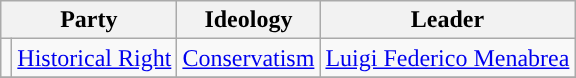<table class=wikitable style="font-size:100%">
<tr>
<th colspan=2>Party</th>
<th>Ideology</th>
<th>Leader</th>
</tr>
<tr>
<td style="color:inherit;background:"></td>
<td><a href='#'>Historical Right</a></td>
<td><a href='#'>Conservatism</a></td>
<td><a href='#'>Luigi Federico Menabrea</a></td>
</tr>
<tr>
</tr>
</table>
